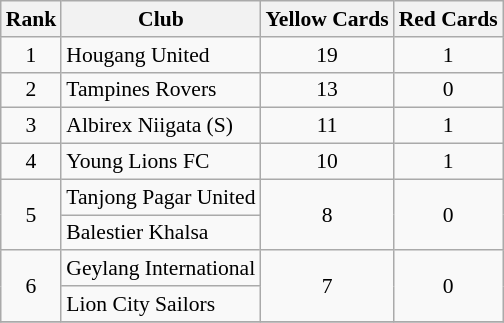<table class="wikitable plainrowheaders sortable" style="font-size:90%">
<tr>
<th>Rank</th>
<th>Club</th>
<th>Yellow Cards</th>
<th>Red Cards</th>
</tr>
<tr>
<td align="center" rowspan="1">1</td>
<td>Hougang United</td>
<td align="center" rowspan="1">19</td>
<td align="center" rowspan="1">1</td>
</tr>
<tr>
<td align="center" rowspan="1">2</td>
<td>Tampines Rovers</td>
<td align="center" rowspan="1">13</td>
<td align="center" rowspan="1">0</td>
</tr>
<tr>
<td align="center" rowspan="1">3</td>
<td>Albirex Niigata (S)</td>
<td align="center" rowspan="1">11</td>
<td align="center" rowspan="1">1</td>
</tr>
<tr>
<td align="center" rowspan="1">4</td>
<td>Young Lions FC</td>
<td align="center" rowspan="1">10</td>
<td align="center" rowspan="1">1</td>
</tr>
<tr>
<td align="center" rowspan="2">5</td>
<td>Tanjong Pagar United</td>
<td align="center" rowspan="2">8</td>
<td align="center" rowspan="2">0</td>
</tr>
<tr>
<td>Balestier Khalsa</td>
</tr>
<tr>
<td align="center" rowspan="2">6</td>
<td>Geylang International</td>
<td align="center" rowspan="2">7</td>
<td align="center" rowspan="2">0</td>
</tr>
<tr>
<td>Lion City Sailors</td>
</tr>
<tr>
</tr>
</table>
